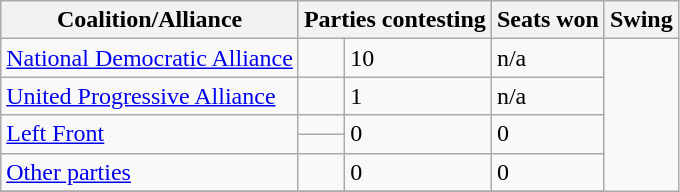<table class="wikitable sortable">
<tr>
<th>Coalition/Alliance</th>
<th colspan=2>Parties contesting</th>
<th>Seats won</th>
<th>Swing</th>
</tr>
<tr>
<td><a href='#'>National Democratic Alliance</a></td>
<td></td>
<td>10</td>
<td>n/a</td>
</tr>
<tr>
<td><a href='#'>United Progressive Alliance</a></td>
<td></td>
<td>1</td>
<td>n/a</td>
</tr>
<tr>
<td rowspan=2><a href='#'>Left Front</a></td>
<td></td>
<td rowspan=2>0</td>
<td rowspan=2>0</td>
</tr>
<tr>
<td></td>
</tr>
<tr>
<td><a href='#'>Other parties</a></td>
<td></td>
<td>0</td>
<td>0</td>
</tr>
<tr>
</tr>
</table>
